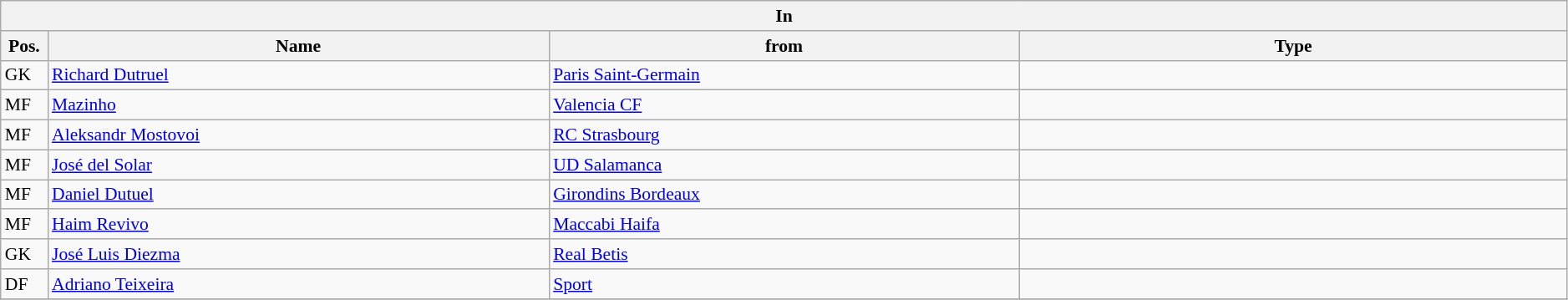<table class="wikitable" style="font-size:90%;width:99%;">
<tr>
<th colspan="4">In</th>
</tr>
<tr>
<th width=3%>Pos.</th>
<th width=32%>Name</th>
<th width=30%>from</th>
<th width=35%>Type</th>
</tr>
<tr>
<td>GK</td>
<td><a href='#'>Richard Dutruel</a></td>
<td><a href='#'>Paris Saint-Germain</a></td>
<td></td>
</tr>
<tr>
<td>MF</td>
<td><a href='#'>Mazinho</a></td>
<td><a href='#'>Valencia CF</a></td>
<td></td>
</tr>
<tr>
<td>MF</td>
<td><a href='#'>Aleksandr Mostovoi</a></td>
<td><a href='#'>RC Strasbourg</a></td>
<td></td>
</tr>
<tr>
<td>MF</td>
<td><a href='#'>José del Solar</a></td>
<td><a href='#'>UD Salamanca</a></td>
<td></td>
</tr>
<tr>
<td>MF</td>
<td><a href='#'>Daniel Dutuel</a></td>
<td><a href='#'>Girondins Bordeaux</a></td>
<td></td>
</tr>
<tr>
<td>MF</td>
<td><a href='#'>Haim Revivo</a></td>
<td><a href='#'>Maccabi Haifa</a></td>
<td></td>
</tr>
<tr>
<td>GK</td>
<td><a href='#'>José Luis Diezma</a></td>
<td><a href='#'>Real Betis</a></td>
<td></td>
</tr>
<tr>
<td>DF</td>
<td><a href='#'>Adriano Teixeira</a></td>
<td><a href='#'>Sport</a></td>
<td></td>
</tr>
<tr>
</tr>
</table>
